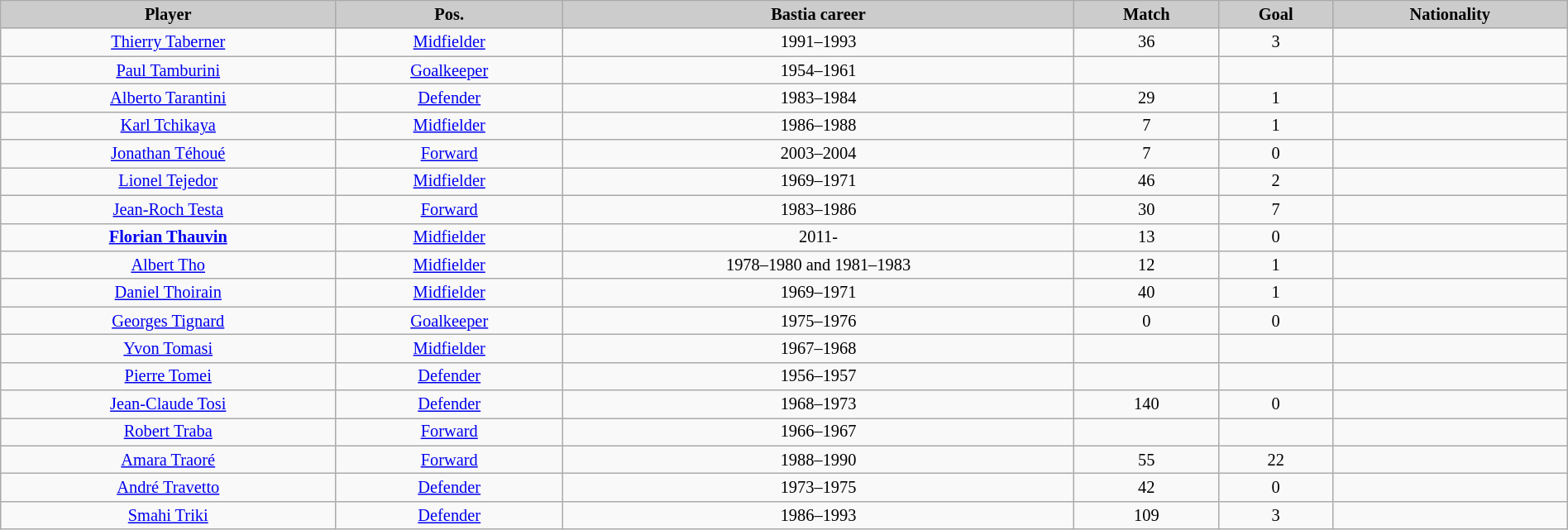<table cellpadding="4" cellspacing="0" border="1" width="100%" style="text-align: center; font-size: 85%; border: gray solid 1px; border-collapse: collapse;" class="wikitable sortable">
<tr bgcolor="#CCCCCC">
<td align="center"><strong>Player</strong></td>
<td align="center"><strong>Pos.</strong></td>
<td align="center"><strong>Bastia career</strong></td>
<td align="center"><strong>Match</strong></td>
<td align="center"><strong>Goal</strong></td>
<td align="center"><strong>Nationality</strong></td>
</tr>
<tr>
<td><a href='#'>Thierry Taberner</a></td>
<td><a href='#'>Midfielder</a></td>
<td>1991–1993</td>
<td>36</td>
<td>3</td>
<td></td>
</tr>
<tr>
<td><a href='#'>Paul Tamburini</a></td>
<td><a href='#'>Goalkeeper</a></td>
<td>1954–1961</td>
<td></td>
<td></td>
<td></td>
</tr>
<tr>
<td><a href='#'>Alberto Tarantini</a></td>
<td><a href='#'>Defender</a></td>
<td>1983–1984</td>
<td>29</td>
<td>1</td>
<td></td>
</tr>
<tr>
<td><a href='#'>Karl Tchikaya</a></td>
<td><a href='#'>Midfielder</a></td>
<td>1986–1988</td>
<td>7</td>
<td>1</td>
<td></td>
</tr>
<tr>
<td><a href='#'>Jonathan Téhoué</a></td>
<td><a href='#'>Forward</a></td>
<td>2003–2004</td>
<td>7</td>
<td>0</td>
<td></td>
</tr>
<tr>
<td><a href='#'>Lionel Tejedor</a></td>
<td><a href='#'>Midfielder</a></td>
<td>1969–1971</td>
<td>46</td>
<td>2</td>
<td></td>
</tr>
<tr>
<td><a href='#'>Jean-Roch Testa</a></td>
<td><a href='#'>Forward</a></td>
<td>1983–1986</td>
<td>30</td>
<td>7</td>
<td></td>
</tr>
<tr>
<td><strong><a href='#'>Florian Thauvin</a></strong></td>
<td><a href='#'>Midfielder</a></td>
<td>2011-</td>
<td>13</td>
<td>0</td>
<td></td>
</tr>
<tr>
<td><a href='#'>Albert Tho</a></td>
<td><a href='#'>Midfielder</a></td>
<td>1978–1980 and 1981–1983</td>
<td>12</td>
<td>1</td>
<td></td>
</tr>
<tr>
<td><a href='#'>Daniel Thoirain</a></td>
<td><a href='#'>Midfielder</a></td>
<td>1969–1971</td>
<td>40</td>
<td>1</td>
<td></td>
</tr>
<tr>
<td><a href='#'>Georges Tignard</a></td>
<td><a href='#'>Goalkeeper</a></td>
<td>1975–1976</td>
<td>0</td>
<td>0</td>
<td></td>
</tr>
<tr>
<td><a href='#'>Yvon Tomasi</a></td>
<td><a href='#'>Midfielder</a></td>
<td>1967–1968</td>
<td></td>
<td></td>
<td></td>
</tr>
<tr>
<td><a href='#'>Pierre Tomei</a></td>
<td><a href='#'>Defender</a></td>
<td>1956–1957</td>
<td></td>
<td></td>
<td></td>
</tr>
<tr>
<td><a href='#'>Jean-Claude Tosi</a></td>
<td><a href='#'>Defender</a></td>
<td>1968–1973</td>
<td>140</td>
<td>0</td>
<td></td>
</tr>
<tr>
<td><a href='#'>Robert Traba</a></td>
<td><a href='#'>Forward</a></td>
<td>1966–1967</td>
<td></td>
<td></td>
<td></td>
</tr>
<tr>
<td><a href='#'>Amara Traoré</a></td>
<td><a href='#'>Forward</a></td>
<td>1988–1990</td>
<td>55</td>
<td>22</td>
<td></td>
</tr>
<tr>
<td><a href='#'>André Travetto</a></td>
<td><a href='#'>Defender</a></td>
<td>1973–1975</td>
<td>42</td>
<td>0</td>
<td></td>
</tr>
<tr>
<td><a href='#'>Smahi Triki</a></td>
<td><a href='#'>Defender</a></td>
<td>1986–1993</td>
<td>109</td>
<td>3</td>
<td></td>
</tr>
</table>
